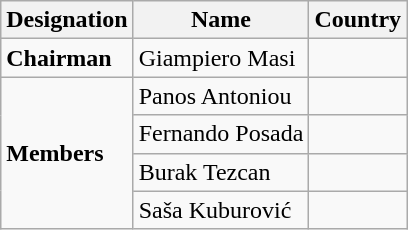<table class="wikitable">
<tr>
<th>Designation</th>
<th>Name</th>
<th>Country</th>
</tr>
<tr>
<td><strong>Chairman</strong></td>
<td>Giampiero Masi</td>
<td></td>
</tr>
<tr>
<td rowspan=4><strong>Members</strong></td>
<td>Panos Antoniou</td>
<td></td>
</tr>
<tr>
<td>Fernando Posada</td>
<td></td>
</tr>
<tr>
<td>Burak Tezcan</td>
<td></td>
</tr>
<tr>
<td>Saša Kuburović</td>
<td></td>
</tr>
</table>
